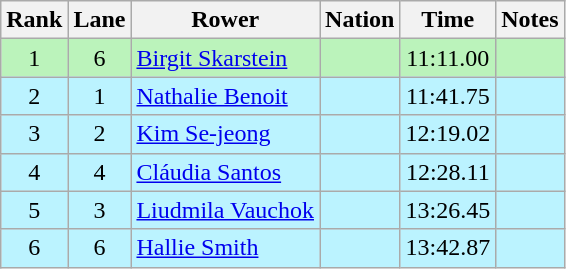<table class="wikitable sortable" style="text-align:center">
<tr>
<th>Rank</th>
<th>Lane</th>
<th>Rower</th>
<th>Nation</th>
<th>Time</th>
<th>Notes</th>
</tr>
<tr bgcolor=bbf3bb>
<td>1</td>
<td>6</td>
<td align=left><a href='#'>Birgit Skarstein</a></td>
<td align=left></td>
<td>11:11.00</td>
<td></td>
</tr>
<tr bgcolor=bbf3ff>
<td>2</td>
<td>1</td>
<td align=left><a href='#'>Nathalie Benoit</a></td>
<td align=left></td>
<td>11:41.75</td>
<td></td>
</tr>
<tr bgcolor=bbf3ff>
<td>3</td>
<td>2</td>
<td align=left><a href='#'>Kim Se-jeong</a></td>
<td align=left></td>
<td>12:19.02</td>
<td></td>
</tr>
<tr bgcolor=bbf3ff>
<td>4</td>
<td>4</td>
<td align=left><a href='#'>Cláudia Santos</a></td>
<td align=left></td>
<td>12:28.11</td>
<td></td>
</tr>
<tr bgcolor=bbf3ff>
<td>5</td>
<td>3</td>
<td align=left><a href='#'>Liudmila Vauchok</a></td>
<td align=left></td>
<td>13:26.45</td>
<td></td>
</tr>
<tr bgcolor=bbf3ff>
<td>6</td>
<td>6</td>
<td align=left><a href='#'>Hallie Smith</a></td>
<td align=left></td>
<td>13:42.87</td>
<td></td>
</tr>
</table>
